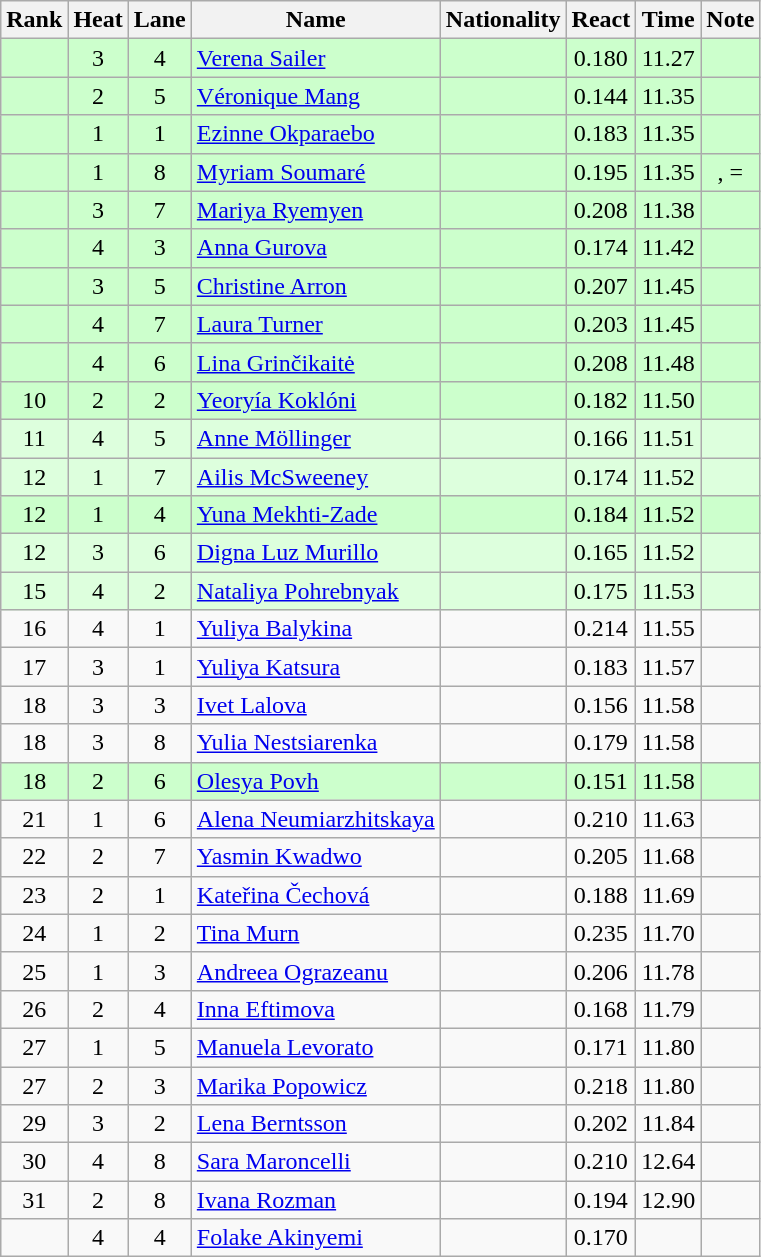<table class="wikitable sortable" style="text-align:center">
<tr>
<th>Rank</th>
<th>Heat</th>
<th>Lane</th>
<th>Name</th>
<th>Nationality</th>
<th>React</th>
<th>Time</th>
<th>Note</th>
</tr>
<tr bgcolor=ccffcc>
<td></td>
<td>3</td>
<td>4</td>
<td align="left"><a href='#'>Verena Sailer</a></td>
<td align=left></td>
<td>0.180</td>
<td>11.27</td>
<td></td>
</tr>
<tr bgcolor=ccffcc>
<td></td>
<td>2</td>
<td>5</td>
<td align="left"><a href='#'>Véronique Mang</a></td>
<td align=left></td>
<td>0.144</td>
<td>11.35</td>
<td></td>
</tr>
<tr bgcolor=ccffcc>
<td></td>
<td>1</td>
<td>1</td>
<td align="left"><a href='#'>Ezinne Okparaebo</a></td>
<td align=left></td>
<td>0.183</td>
<td>11.35</td>
<td></td>
</tr>
<tr bgcolor=ccffcc>
<td></td>
<td>1</td>
<td>8</td>
<td align="left"><a href='#'>Myriam Soumaré</a></td>
<td align=left></td>
<td>0.195</td>
<td>11.35</td>
<td>, =</td>
</tr>
<tr bgcolor=ccffcc>
<td></td>
<td>3</td>
<td>7</td>
<td align="left"><a href='#'>Mariya Ryemyen</a></td>
<td align=left></td>
<td>0.208</td>
<td>11.38</td>
<td></td>
</tr>
<tr bgcolor=ccffcc>
<td></td>
<td>4</td>
<td>3</td>
<td align="left"><a href='#'>Anna Gurova</a></td>
<td align=left></td>
<td>0.174</td>
<td>11.42</td>
<td></td>
</tr>
<tr bgcolor=ccffcc>
<td></td>
<td>3</td>
<td>5</td>
<td align="left"><a href='#'>Christine Arron</a></td>
<td align=left></td>
<td>0.207</td>
<td>11.45</td>
<td></td>
</tr>
<tr bgcolor=ccffcc>
<td></td>
<td>4</td>
<td>7</td>
<td align="left"><a href='#'>Laura Turner</a></td>
<td align=left></td>
<td>0.203</td>
<td>11.45</td>
<td></td>
</tr>
<tr bgcolor=ccffcc>
<td></td>
<td>4</td>
<td>6</td>
<td align="left"><a href='#'>Lina Grinčikaitė</a></td>
<td align=left></td>
<td>0.208</td>
<td>11.48</td>
<td></td>
</tr>
<tr bgcolor=ccffcc>
<td>10</td>
<td>2</td>
<td>2</td>
<td align="left"><a href='#'>Yeoryía Koklóni</a></td>
<td align=left></td>
<td>0.182</td>
<td>11.50</td>
<td></td>
</tr>
<tr bgcolor=ddffdd>
<td>11</td>
<td>4</td>
<td>5</td>
<td align="left"><a href='#'>Anne Möllinger</a></td>
<td align=left></td>
<td>0.166</td>
<td>11.51</td>
<td></td>
</tr>
<tr bgcolor=ddffdd>
<td>12</td>
<td>1</td>
<td>7</td>
<td align="left"><a href='#'>Ailis McSweeney</a></td>
<td align=left></td>
<td>0.174</td>
<td>11.52</td>
<td></td>
</tr>
<tr bgcolor=ccffcc>
<td>12</td>
<td>1</td>
<td>4</td>
<td align="left"><a href='#'>Yuna Mekhti-Zade</a></td>
<td align=left></td>
<td>0.184</td>
<td>11.52</td>
<td></td>
</tr>
<tr bgcolor=ddffdd>
<td>12</td>
<td>3</td>
<td>6</td>
<td align="left"><a href='#'>Digna Luz Murillo</a></td>
<td align=left></td>
<td>0.165</td>
<td>11.52</td>
<td></td>
</tr>
<tr bgcolor=ddffdd>
<td>15</td>
<td>4</td>
<td>2</td>
<td align="left"><a href='#'>Nataliya Pohrebnyak</a></td>
<td align=left></td>
<td>0.175</td>
<td>11.53</td>
<td></td>
</tr>
<tr>
<td>16</td>
<td>4</td>
<td>1</td>
<td align="left"><a href='#'>Yuliya Balykina</a></td>
<td align=left></td>
<td>0.214</td>
<td>11.55</td>
<td></td>
</tr>
<tr>
<td>17</td>
<td>3</td>
<td>1</td>
<td align="left"><a href='#'>Yuliya Katsura</a></td>
<td align=left></td>
<td>0.183</td>
<td>11.57</td>
<td></td>
</tr>
<tr>
<td>18</td>
<td>3</td>
<td>3</td>
<td align="left"><a href='#'>Ivet Lalova</a></td>
<td align=left></td>
<td>0.156</td>
<td>11.58</td>
<td></td>
</tr>
<tr>
<td>18</td>
<td>3</td>
<td>8</td>
<td align="left"><a href='#'>Yulia Nestsiarenka</a></td>
<td align=left></td>
<td>0.179</td>
<td>11.58</td>
<td></td>
</tr>
<tr bgcolor=ccffcc>
<td>18</td>
<td>2</td>
<td>6</td>
<td align="left"><a href='#'>Olesya Povh</a></td>
<td align=left></td>
<td>0.151</td>
<td>11.58</td>
<td></td>
</tr>
<tr>
<td>21</td>
<td>1</td>
<td>6</td>
<td align="left"><a href='#'>Alena Neumiarzhitskaya</a></td>
<td align=left></td>
<td>0.210</td>
<td>11.63</td>
<td></td>
</tr>
<tr>
<td>22</td>
<td>2</td>
<td>7</td>
<td align="left"><a href='#'>Yasmin Kwadwo</a></td>
<td align=left></td>
<td>0.205</td>
<td>11.68</td>
<td></td>
</tr>
<tr>
<td>23</td>
<td>2</td>
<td>1</td>
<td align="left"><a href='#'>Kateřina Čechová</a></td>
<td align=left></td>
<td>0.188</td>
<td>11.69</td>
<td></td>
</tr>
<tr>
<td>24</td>
<td>1</td>
<td>2</td>
<td align="left"><a href='#'>Tina Murn</a></td>
<td align=left></td>
<td>0.235</td>
<td>11.70</td>
<td></td>
</tr>
<tr>
<td>25</td>
<td>1</td>
<td>3</td>
<td align="left"><a href='#'>Andreea Ograzeanu</a></td>
<td align=left></td>
<td>0.206</td>
<td>11.78</td>
<td></td>
</tr>
<tr>
<td>26</td>
<td>2</td>
<td>4</td>
<td align="left"><a href='#'>Inna Eftimova</a></td>
<td align=left></td>
<td>0.168</td>
<td>11.79</td>
<td></td>
</tr>
<tr>
<td>27</td>
<td>1</td>
<td>5</td>
<td align="left"><a href='#'>Manuela Levorato</a></td>
<td align=left></td>
<td>0.171</td>
<td>11.80</td>
<td></td>
</tr>
<tr>
<td>27</td>
<td>2</td>
<td>3</td>
<td align="left"><a href='#'>Marika Popowicz</a></td>
<td align=left></td>
<td>0.218</td>
<td>11.80</td>
<td></td>
</tr>
<tr>
<td>29</td>
<td>3</td>
<td>2</td>
<td align="left"><a href='#'>Lena Berntsson</a></td>
<td align=left></td>
<td>0.202</td>
<td>11.84</td>
<td></td>
</tr>
<tr>
<td>30</td>
<td>4</td>
<td>8</td>
<td align="left"><a href='#'>Sara Maroncelli</a></td>
<td align=left></td>
<td>0.210</td>
<td>12.64</td>
<td></td>
</tr>
<tr>
<td>31</td>
<td>2</td>
<td>8</td>
<td align="left"><a href='#'>Ivana Rozman</a></td>
<td align=left></td>
<td>0.194</td>
<td>12.90</td>
<td></td>
</tr>
<tr>
<td></td>
<td>4</td>
<td>4</td>
<td align="left"><a href='#'>Folake Akinyemi</a></td>
<td align=left></td>
<td>0.170</td>
<td></td>
<td></td>
</tr>
</table>
